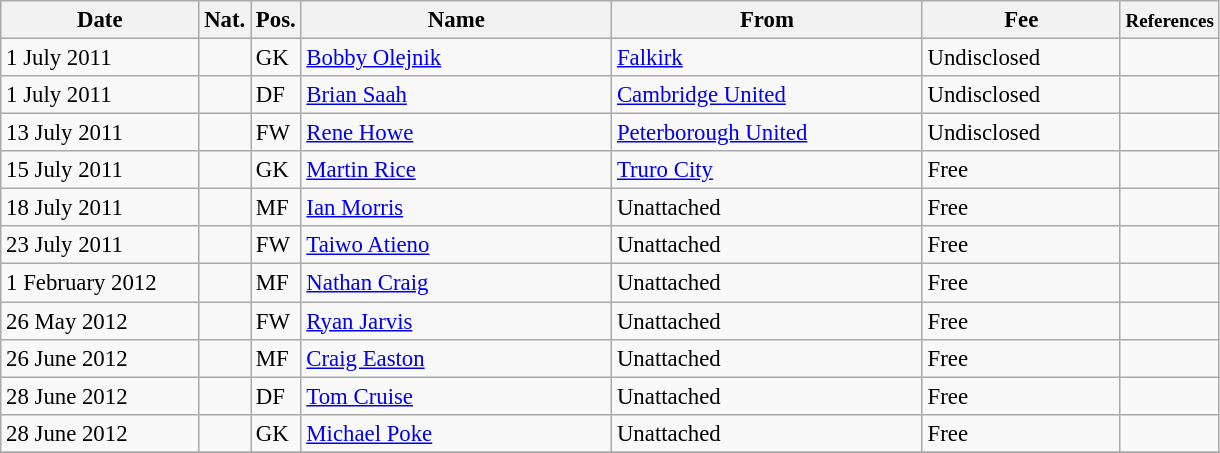<table class="wikitable" style="font-size: 95%; text-align: left;">
<tr>
<th width=125>Date</th>
<th>Nat.</th>
<th>Pos.</th>
<th width=200>Name</th>
<th width=200>From</th>
<th width=125>Fee</th>
<th><small>References</small></th>
</tr>
<tr>
<td>1 July 2011</td>
<td></td>
<td>GK</td>
<td><a href='#'>Bobby Olejnik</a></td>
<td><a href='#'>Falkirk</a></td>
<td>Undisclosed</td>
<td align="center"></td>
</tr>
<tr>
<td>1 July 2011</td>
<td></td>
<td>DF</td>
<td><a href='#'>Brian Saah</a></td>
<td><a href='#'>Cambridge United</a></td>
<td>Undisclosed</td>
<td align="center"></td>
</tr>
<tr>
<td>13 July 2011</td>
<td></td>
<td>FW</td>
<td><a href='#'>Rene Howe</a></td>
<td><a href='#'>Peterborough United</a></td>
<td>Undisclosed</td>
<td align="center"></td>
</tr>
<tr>
<td>15 July 2011</td>
<td></td>
<td>GK</td>
<td><a href='#'>Martin Rice</a></td>
<td><a href='#'>Truro City</a></td>
<td>Free</td>
<td align="center"></td>
</tr>
<tr>
<td>18 July 2011</td>
<td></td>
<td>MF</td>
<td><a href='#'>Ian Morris</a></td>
<td>Unattached</td>
<td>Free</td>
<td align="center"></td>
</tr>
<tr>
<td>23 July 2011</td>
<td></td>
<td>FW</td>
<td><a href='#'>Taiwo Atieno</a></td>
<td>Unattached</td>
<td>Free</td>
<td align="center"></td>
</tr>
<tr>
<td>1 February 2012</td>
<td></td>
<td>MF</td>
<td><a href='#'>Nathan Craig</a></td>
<td>Unattached</td>
<td>Free</td>
<td align="center"></td>
</tr>
<tr>
<td>26 May 2012</td>
<td></td>
<td>FW</td>
<td><a href='#'>Ryan Jarvis</a></td>
<td>Unattached</td>
<td>Free</td>
<td align="center"></td>
</tr>
<tr>
<td>26 June 2012</td>
<td></td>
<td>MF</td>
<td><a href='#'>Craig Easton</a></td>
<td>Unattached</td>
<td>Free</td>
<td align="center"></td>
</tr>
<tr>
<td>28 June 2012</td>
<td></td>
<td>DF</td>
<td><a href='#'>Tom Cruise</a></td>
<td>Unattached</td>
<td>Free</td>
<td align="center"></td>
</tr>
<tr>
<td>28 June 2012</td>
<td></td>
<td>GK</td>
<td><a href='#'>Michael Poke</a></td>
<td>Unattached</td>
<td>Free</td>
<td align="center"></td>
</tr>
<tr>
</tr>
</table>
